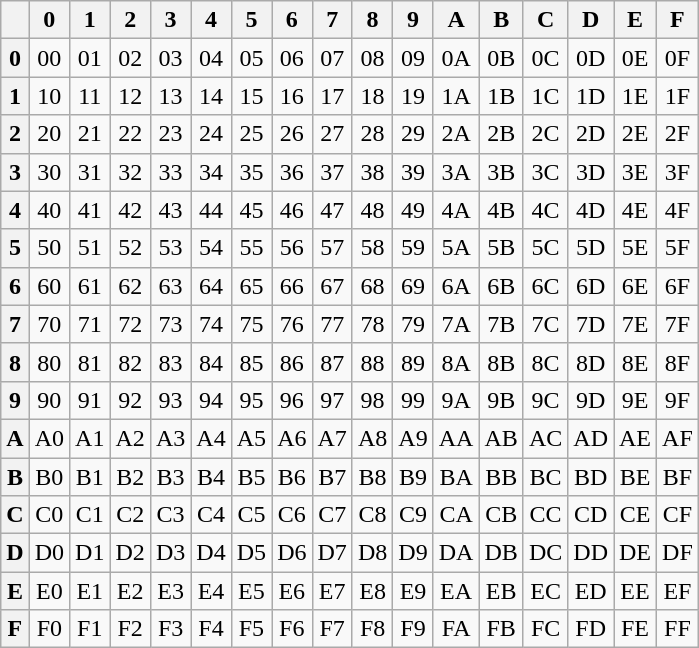<table class="wikitable" style="text-align: center;">
<tr>
<th></th>
<th scope="column">0</th>
<th>1</th>
<th>2</th>
<th>3</th>
<th>4</th>
<th>5</th>
<th>6</th>
<th>7</th>
<th>8</th>
<th>9</th>
<th>A</th>
<th>B</th>
<th>C</th>
<th>D</th>
<th>E</th>
<th>F</th>
</tr>
<tr>
<th scope="row">0</th>
<td>00</td>
<td>01</td>
<td>02</td>
<td>03</td>
<td>04</td>
<td>05</td>
<td>06</td>
<td>07</td>
<td>08</td>
<td>09</td>
<td>0A</td>
<td>0B</td>
<td>0C</td>
<td>0D</td>
<td>0E</td>
<td>0F</td>
</tr>
<tr>
<th scope="row">1</th>
<td>10</td>
<td>11</td>
<td>12</td>
<td>13</td>
<td>14</td>
<td>15</td>
<td>16</td>
<td>17</td>
<td>18</td>
<td>19</td>
<td>1A</td>
<td>1B</td>
<td>1C</td>
<td>1D</td>
<td>1E</td>
<td>1F</td>
</tr>
<tr>
<th scope="row">2</th>
<td>20</td>
<td>21</td>
<td>22</td>
<td>23</td>
<td>24</td>
<td>25</td>
<td>26</td>
<td>27</td>
<td>28</td>
<td>29</td>
<td>2A</td>
<td>2B</td>
<td>2C</td>
<td>2D</td>
<td>2E</td>
<td>2F</td>
</tr>
<tr>
<th scope="row">3</th>
<td>30</td>
<td>31</td>
<td>32</td>
<td>33</td>
<td>34</td>
<td>35</td>
<td>36</td>
<td>37</td>
<td>38</td>
<td>39</td>
<td>3A</td>
<td>3B</td>
<td>3C</td>
<td>3D</td>
<td>3E</td>
<td>3F</td>
</tr>
<tr>
<th scope="row">4</th>
<td>40</td>
<td>41</td>
<td>42</td>
<td>43</td>
<td>44</td>
<td>45</td>
<td>46</td>
<td>47</td>
<td>48</td>
<td>49</td>
<td>4A</td>
<td>4B</td>
<td>4C</td>
<td>4D</td>
<td>4E</td>
<td>4F</td>
</tr>
<tr>
<th scope="row">5</th>
<td>50</td>
<td>51</td>
<td>52</td>
<td>53</td>
<td>54</td>
<td>55</td>
<td>56</td>
<td>57</td>
<td>58</td>
<td>59</td>
<td>5A</td>
<td>5B</td>
<td>5C</td>
<td>5D</td>
<td>5E</td>
<td>5F</td>
</tr>
<tr>
<th scope="row">6</th>
<td>60</td>
<td>61</td>
<td>62</td>
<td>63</td>
<td>64</td>
<td>65</td>
<td>66</td>
<td>67</td>
<td>68</td>
<td>69</td>
<td>6A</td>
<td>6B</td>
<td>6C</td>
<td>6D</td>
<td>6E</td>
<td>6F</td>
</tr>
<tr>
<th scope="row">7</th>
<td>70</td>
<td>71</td>
<td>72</td>
<td>73</td>
<td>74</td>
<td>75</td>
<td>76</td>
<td>77</td>
<td>78</td>
<td>79</td>
<td>7A</td>
<td>7B</td>
<td>7C</td>
<td>7D</td>
<td>7E</td>
<td>7F</td>
</tr>
<tr>
<th scope="row">8</th>
<td>80</td>
<td>81</td>
<td>82</td>
<td>83</td>
<td>84</td>
<td>85</td>
<td>86</td>
<td>87</td>
<td>88</td>
<td>89</td>
<td>8A</td>
<td>8B</td>
<td>8C</td>
<td>8D</td>
<td>8E</td>
<td>8F</td>
</tr>
<tr>
<th scope="row">9</th>
<td>90</td>
<td>91</td>
<td>92</td>
<td>93</td>
<td>94</td>
<td>95</td>
<td>96</td>
<td>97</td>
<td>98</td>
<td>99</td>
<td>9A</td>
<td>9B</td>
<td>9C</td>
<td>9D</td>
<td>9E</td>
<td>9F</td>
</tr>
<tr>
<th scope="row">A</th>
<td>A0</td>
<td>A1</td>
<td>A2</td>
<td>A3</td>
<td>A4</td>
<td>A5</td>
<td>A6</td>
<td>A7</td>
<td>A8</td>
<td>A9</td>
<td>AA</td>
<td>AB</td>
<td>AC</td>
<td>AD</td>
<td>AE</td>
<td>AF</td>
</tr>
<tr>
<th scope="row">B</th>
<td>B0</td>
<td>B1</td>
<td>B2</td>
<td>B3</td>
<td>B4</td>
<td>B5</td>
<td>B6</td>
<td>B7</td>
<td>B8</td>
<td>B9</td>
<td>BA</td>
<td>BB</td>
<td>BC</td>
<td>BD</td>
<td>BE</td>
<td>BF</td>
</tr>
<tr>
<th scope="row">C</th>
<td>C0</td>
<td>C1</td>
<td>C2</td>
<td>C3</td>
<td>C4</td>
<td>C5</td>
<td>C6</td>
<td>C7</td>
<td>C8</td>
<td>C9</td>
<td>CA</td>
<td>CB</td>
<td>CC</td>
<td>CD</td>
<td>CE</td>
<td>CF</td>
</tr>
<tr>
<th scope="row">D</th>
<td>D0</td>
<td>D1</td>
<td>D2</td>
<td>D3</td>
<td>D4</td>
<td>D5</td>
<td>D6</td>
<td>D7</td>
<td>D8</td>
<td>D9</td>
<td>DA</td>
<td>DB</td>
<td>DC</td>
<td>DD</td>
<td>DE</td>
<td>DF</td>
</tr>
<tr>
<th scope="row">E</th>
<td>E0</td>
<td>E1</td>
<td>E2</td>
<td>E3</td>
<td>E4</td>
<td>E5</td>
<td>E6</td>
<td>E7</td>
<td>E8</td>
<td>E9</td>
<td>EA</td>
<td>EB</td>
<td>EC</td>
<td>ED</td>
<td>EE</td>
<td>EF</td>
</tr>
<tr>
<th scope="row">F</th>
<td>F0</td>
<td>F1</td>
<td>F2</td>
<td>F3</td>
<td>F4</td>
<td>F5</td>
<td>F6</td>
<td>F7</td>
<td>F8</td>
<td>F9</td>
<td>FA</td>
<td>FB</td>
<td>FC</td>
<td>FD</td>
<td>FE</td>
<td>FF</td>
</tr>
</table>
